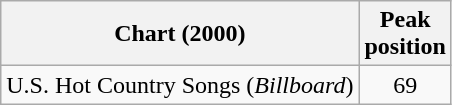<table class="wikitable sortable">
<tr>
<th align="left">Chart (2000)</th>
<th align="center">Peak<br>position</th>
</tr>
<tr>
<td>U.S. Hot Country Songs (<em>Billboard</em>)</td>
<td align=center>69</td>
</tr>
</table>
